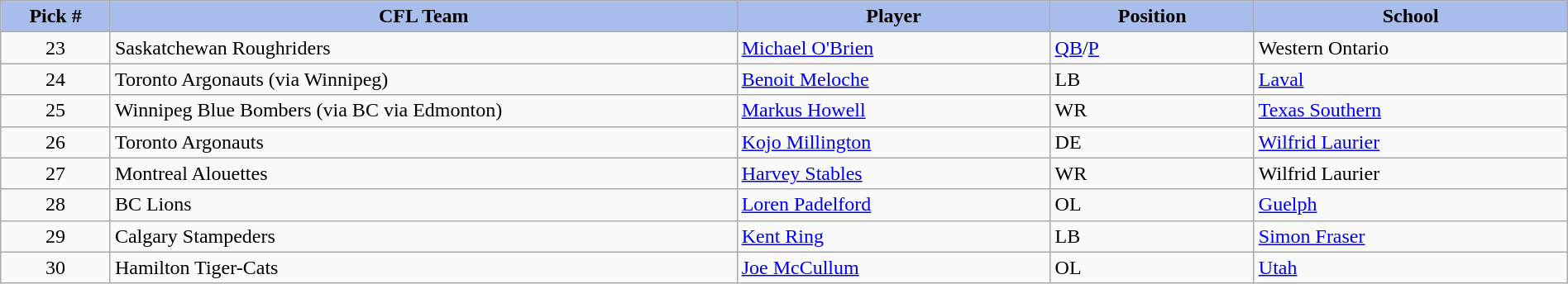<table class="wikitable" border="1" style="width: 100%">
<tr>
<th style="background:#a8bdec;" width=7%>Pick #</th>
<th width=40% style="background:#a8bdec;">CFL Team</th>
<th width=20% style="background:#a8bdec;">Player</th>
<th width=13% style="background:#a8bdec;">Position</th>
<th width=20% style="background:#a8bdec;">School</th>
</tr>
<tr>
<td align=center>23</td>
<td>Saskatchewan Roughriders</td>
<td><a href='#'>Michael O'Brien</a></td>
<td><a href='#'>QB</a>/<a href='#'>P</a></td>
<td>Western Ontario</td>
</tr>
<tr>
<td align=center>24</td>
<td>Toronto Argonauts (via Winnipeg)</td>
<td><a href='#'>Benoit Meloche</a></td>
<td>LB</td>
<td><a href='#'>Laval</a></td>
</tr>
<tr>
<td align=center>25</td>
<td>Winnipeg Blue Bombers (via BC via Edmonton)</td>
<td><a href='#'>Markus Howell</a></td>
<td>WR</td>
<td><a href='#'>Texas Southern</a></td>
</tr>
<tr>
<td align=center>26</td>
<td>Toronto Argonauts</td>
<td><a href='#'>Kojo Millington</a></td>
<td>DE</td>
<td><a href='#'>Wilfrid Laurier</a></td>
</tr>
<tr>
<td align=center>27</td>
<td>Montreal Alouettes</td>
<td><a href='#'>Harvey Stables</a></td>
<td>WR</td>
<td>Wilfrid Laurier</td>
</tr>
<tr>
<td align=center>28</td>
<td>BC Lions</td>
<td><a href='#'>Loren Padelford</a></td>
<td>OL</td>
<td><a href='#'>Guelph</a></td>
</tr>
<tr>
<td align=center>29</td>
<td>Calgary Stampeders</td>
<td><a href='#'>Kent Ring</a></td>
<td>LB</td>
<td><a href='#'>Simon Fraser</a></td>
</tr>
<tr>
<td align=center>30</td>
<td>Hamilton Tiger-Cats</td>
<td><a href='#'>Joe McCullum</a></td>
<td>OL</td>
<td><a href='#'>Utah</a></td>
</tr>
</table>
